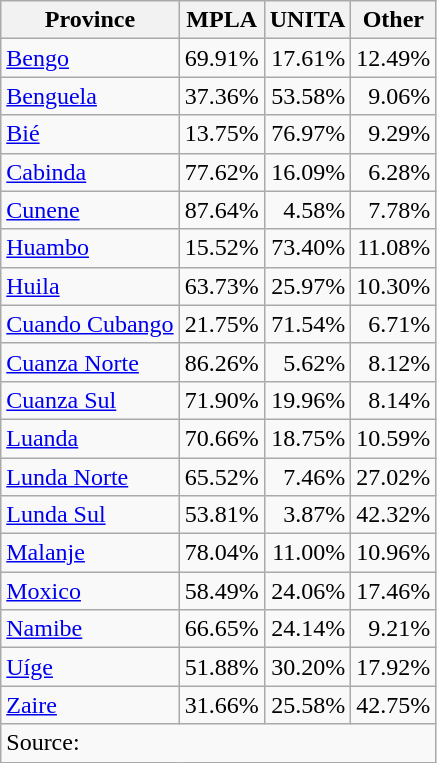<table class="wikitable sortable" style=text-align:right>
<tr>
<th>Province</th>
<th>MPLA</th>
<th>UNITA</th>
<th>Other</th>
</tr>
<tr>
<td align=left><a href='#'>Bengo</a></td>
<td>69.91%</td>
<td>17.61%</td>
<td>12.49%</td>
</tr>
<tr>
<td align=left><a href='#'>Benguela</a></td>
<td>37.36%</td>
<td>53.58%</td>
<td>9.06%</td>
</tr>
<tr>
<td align=left><a href='#'>Bié</a></td>
<td>13.75%</td>
<td>76.97%</td>
<td>9.29%</td>
</tr>
<tr>
<td align=left><a href='#'>Cabinda</a></td>
<td>77.62%</td>
<td>16.09%</td>
<td>6.28%</td>
</tr>
<tr>
<td align=left><a href='#'>Cunene</a></td>
<td>87.64%</td>
<td>4.58%</td>
<td>7.78%</td>
</tr>
<tr>
<td align=left><a href='#'>Huambo</a></td>
<td>15.52%</td>
<td>73.40%</td>
<td>11.08%</td>
</tr>
<tr>
<td align=left><a href='#'>Huila</a></td>
<td>63.73%</td>
<td>25.97%</td>
<td>10.30%</td>
</tr>
<tr>
<td align=left><a href='#'>Cuando Cubango</a></td>
<td>21.75%</td>
<td>71.54%</td>
<td>6.71%</td>
</tr>
<tr>
<td align=left><a href='#'>Cuanza Norte</a></td>
<td>86.26%</td>
<td>5.62%</td>
<td>8.12%</td>
</tr>
<tr>
<td align=left><a href='#'>Cuanza Sul</a></td>
<td>71.90%</td>
<td>19.96%</td>
<td>8.14%</td>
</tr>
<tr>
<td align=left><a href='#'>Luanda</a></td>
<td>70.66%</td>
<td>18.75%</td>
<td>10.59%</td>
</tr>
<tr>
<td align=left><a href='#'>Lunda Norte</a></td>
<td>65.52%</td>
<td>7.46%</td>
<td>27.02%</td>
</tr>
<tr>
<td align=left><a href='#'>Lunda Sul</a></td>
<td>53.81%</td>
<td>3.87%</td>
<td>42.32%</td>
</tr>
<tr>
<td align=left><a href='#'>Malanje</a></td>
<td>78.04%</td>
<td>11.00%</td>
<td>10.96%</td>
</tr>
<tr>
<td align=left><a href='#'>Moxico</a></td>
<td>58.49%</td>
<td>24.06%</td>
<td>17.46%</td>
</tr>
<tr>
<td align=left><a href='#'>Namibe</a></td>
<td>66.65%</td>
<td>24.14%</td>
<td>9.21%</td>
</tr>
<tr>
<td align=left><a href='#'>Uíge</a></td>
<td>51.88%</td>
<td>30.20%</td>
<td>17.92%</td>
</tr>
<tr>
<td align=left><a href='#'>Zaire</a></td>
<td>31.66%</td>
<td>25.58%</td>
<td>42.75%</td>
</tr>
<tr class=sortbottom>
<td align=left colspan=4>Source: </td>
</tr>
</table>
